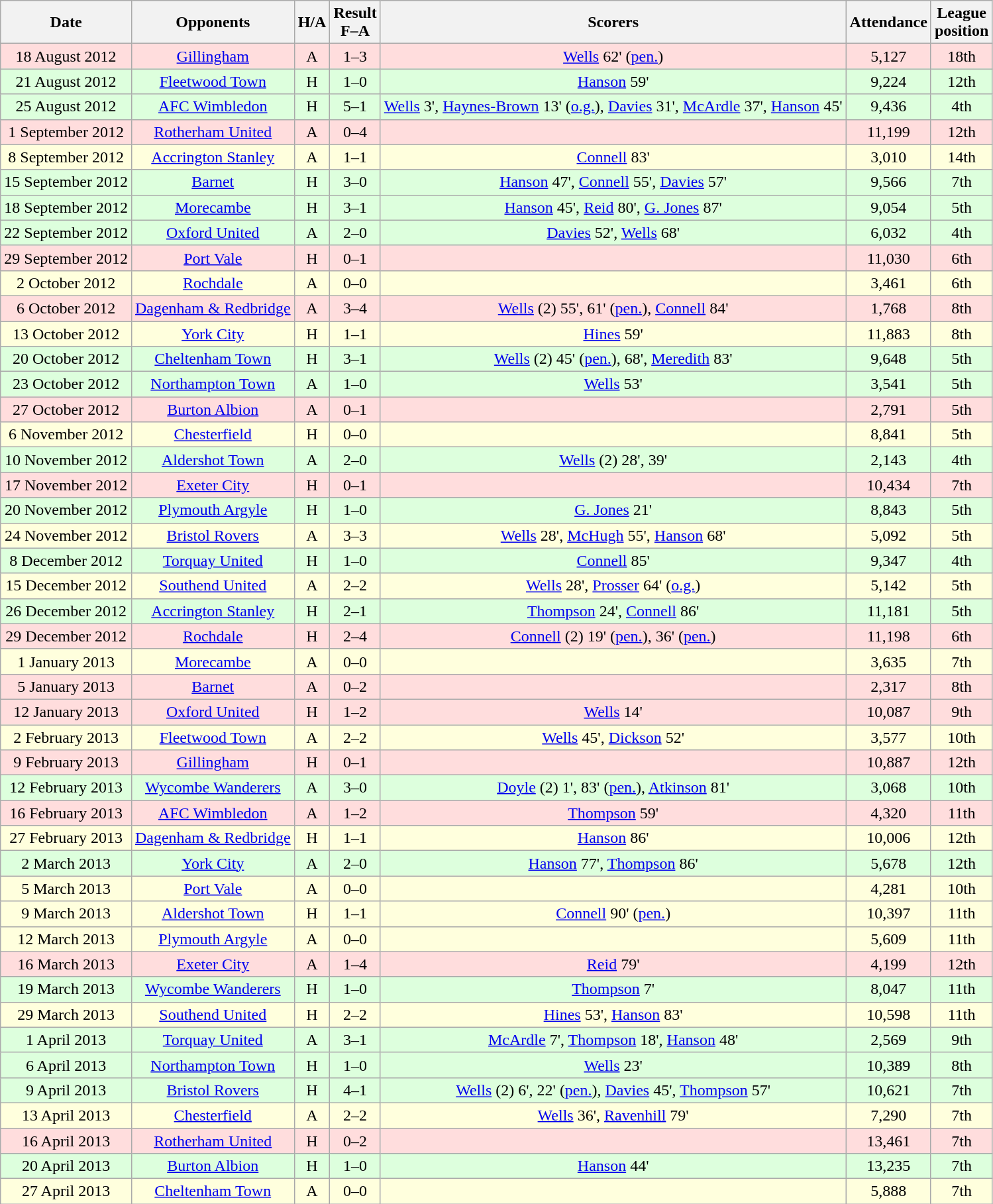<table class="wikitable" style="text-align:center">
<tr>
<th>Date</th>
<th>Opponents</th>
<th>H/A</th>
<th>Result<br>F–A</th>
<th>Scorers</th>
<th>Attendance</th>
<th>League<br>position</th>
</tr>
<tr bgcolor="#ffdddd">
<td>18 August 2012</td>
<td><a href='#'>Gillingham</a></td>
<td>A</td>
<td>1–3</td>
<td><a href='#'>Wells</a> 62' (<a href='#'>pen.</a>)</td>
<td>5,127</td>
<td>18th</td>
</tr>
<tr bgcolor="#ddffdd">
<td>21 August 2012</td>
<td><a href='#'>Fleetwood Town</a></td>
<td>H</td>
<td>1–0</td>
<td><a href='#'>Hanson</a> 59'</td>
<td>9,224</td>
<td>12th</td>
</tr>
<tr bgcolor="#ddffdd">
<td>25 August 2012</td>
<td><a href='#'>AFC Wimbledon</a></td>
<td>H</td>
<td>5–1</td>
<td><a href='#'>Wells</a> 3', <a href='#'>Haynes-Brown</a> 13' (<a href='#'>o.g.</a>), <a href='#'>Davies</a> 31', <a href='#'>McArdle</a> 37', <a href='#'>Hanson</a> 45'</td>
<td>9,436</td>
<td>4th</td>
</tr>
<tr bgcolor="#ffdddd">
<td>1 September 2012</td>
<td><a href='#'>Rotherham United</a></td>
<td>A</td>
<td>0–4</td>
<td></td>
<td>11,199</td>
<td>12th</td>
</tr>
<tr bgcolor="#ffffdd">
<td>8 September 2012</td>
<td><a href='#'>Accrington Stanley</a></td>
<td>A</td>
<td>1–1</td>
<td><a href='#'>Connell</a> 83'</td>
<td>3,010</td>
<td>14th</td>
</tr>
<tr bgcolor="#ddffdd">
<td>15 September 2012</td>
<td><a href='#'>Barnet</a></td>
<td>H</td>
<td>3–0</td>
<td><a href='#'>Hanson</a> 47', <a href='#'>Connell</a> 55', <a href='#'>Davies</a> 57'</td>
<td>9,566</td>
<td>7th</td>
</tr>
<tr bgcolor="#ddffdd">
<td>18 September 2012</td>
<td><a href='#'>Morecambe</a></td>
<td>H</td>
<td>3–1</td>
<td><a href='#'>Hanson</a> 45', <a href='#'>Reid</a> 80', <a href='#'>G. Jones</a> 87'</td>
<td>9,054</td>
<td>5th</td>
</tr>
<tr bgcolor="#ddffdd">
<td>22 September 2012</td>
<td><a href='#'>Oxford United</a></td>
<td>A</td>
<td>2–0</td>
<td><a href='#'>Davies</a> 52', <a href='#'>Wells</a> 68'</td>
<td>6,032</td>
<td>4th</td>
</tr>
<tr bgcolor="#ffdddd">
<td>29 September 2012</td>
<td><a href='#'>Port Vale</a></td>
<td>H</td>
<td>0–1</td>
<td></td>
<td>11,030</td>
<td>6th</td>
</tr>
<tr bgcolor="#ffffdd">
<td>2 October 2012</td>
<td><a href='#'>Rochdale</a></td>
<td>A</td>
<td>0–0</td>
<td></td>
<td>3,461</td>
<td>6th</td>
</tr>
<tr bgcolor="#ffdddd">
<td>6 October 2012</td>
<td><a href='#'>Dagenham & Redbridge</a></td>
<td>A</td>
<td>3–4</td>
<td><a href='#'>Wells</a> (2) 55', 61' (<a href='#'>pen.</a>), <a href='#'>Connell</a> 84'</td>
<td>1,768</td>
<td>8th</td>
</tr>
<tr bgcolor="#ffffdd">
<td>13 October 2012</td>
<td><a href='#'>York City</a></td>
<td>H</td>
<td>1–1</td>
<td><a href='#'>Hines</a> 59'</td>
<td>11,883</td>
<td>8th</td>
</tr>
<tr bgcolor="#ddffdd">
<td>20 October 2012</td>
<td><a href='#'>Cheltenham Town</a></td>
<td>H</td>
<td>3–1</td>
<td><a href='#'>Wells</a> (2) 45' (<a href='#'>pen.</a>), 68', <a href='#'>Meredith</a> 83'</td>
<td>9,648</td>
<td>5th</td>
</tr>
<tr bgcolor="#ddffdd">
<td>23 October 2012</td>
<td><a href='#'>Northampton Town</a></td>
<td>A</td>
<td>1–0</td>
<td><a href='#'>Wells</a> 53'</td>
<td>3,541</td>
<td>5th</td>
</tr>
<tr bgcolor="#ffdddd">
<td>27 October 2012</td>
<td><a href='#'>Burton Albion</a></td>
<td>A</td>
<td>0–1</td>
<td></td>
<td>2,791</td>
<td>5th</td>
</tr>
<tr bgcolor="#ffffdd">
<td>6 November 2012</td>
<td><a href='#'>Chesterfield</a></td>
<td>H</td>
<td>0–0</td>
<td></td>
<td>8,841</td>
<td>5th</td>
</tr>
<tr bgcolor="#ddffdd">
<td>10 November 2012</td>
<td><a href='#'>Aldershot Town</a></td>
<td>A</td>
<td>2–0</td>
<td><a href='#'>Wells</a> (2) 28', 39'</td>
<td>2,143</td>
<td>4th</td>
</tr>
<tr bgcolor="#ffdddd">
<td>17 November 2012</td>
<td><a href='#'>Exeter City</a></td>
<td>H</td>
<td>0–1</td>
<td></td>
<td>10,434</td>
<td>7th</td>
</tr>
<tr bgcolor="#ddffdd">
<td>20 November 2012</td>
<td><a href='#'>Plymouth Argyle</a></td>
<td>H</td>
<td>1–0</td>
<td><a href='#'>G. Jones</a> 21'</td>
<td>8,843</td>
<td>5th</td>
</tr>
<tr bgcolor="#ffffdd">
<td>24 November 2012</td>
<td><a href='#'>Bristol Rovers</a></td>
<td>A</td>
<td>3–3</td>
<td><a href='#'>Wells</a> 28', <a href='#'>McHugh</a> 55', <a href='#'>Hanson</a> 68'</td>
<td>5,092</td>
<td>5th</td>
</tr>
<tr bgcolor="#ddffdd">
<td>8 December 2012</td>
<td><a href='#'>Torquay United</a></td>
<td>H</td>
<td>1–0</td>
<td><a href='#'>Connell</a> 85'</td>
<td>9,347</td>
<td>4th</td>
</tr>
<tr bgcolor="#ffffdd">
<td>15 December 2012</td>
<td><a href='#'>Southend United</a></td>
<td>A</td>
<td>2–2</td>
<td><a href='#'>Wells</a> 28', <a href='#'>Prosser</a> 64' (<a href='#'>o.g.</a>)</td>
<td>5,142</td>
<td>5th</td>
</tr>
<tr bgcolor="#ddffdd">
<td>26 December 2012</td>
<td><a href='#'>Accrington Stanley</a></td>
<td>H</td>
<td>2–1</td>
<td><a href='#'>Thompson</a> 24', <a href='#'>Connell</a> 86'</td>
<td>11,181</td>
<td>5th</td>
</tr>
<tr bgcolor="#ffdddd">
<td>29 December 2012</td>
<td><a href='#'>Rochdale</a></td>
<td>H</td>
<td>2–4</td>
<td><a href='#'>Connell</a> (2) 19' (<a href='#'>pen.</a>), 36' (<a href='#'>pen.</a>)</td>
<td>11,198</td>
<td>6th</td>
</tr>
<tr bgcolor="#ffffdd">
<td>1 January 2013</td>
<td><a href='#'>Morecambe</a></td>
<td>A</td>
<td>0–0</td>
<td></td>
<td>3,635</td>
<td>7th</td>
</tr>
<tr bgcolor="#ffdddd">
<td>5 January 2013</td>
<td><a href='#'>Barnet</a></td>
<td>A</td>
<td>0–2</td>
<td></td>
<td>2,317</td>
<td>8th</td>
</tr>
<tr bgcolor="#ffdddd">
<td>12 January 2013</td>
<td><a href='#'>Oxford United</a></td>
<td>H</td>
<td>1–2</td>
<td><a href='#'>Wells</a> 14'</td>
<td>10,087</td>
<td>9th</td>
</tr>
<tr bgcolor="#ffffdd">
<td>2 February 2013</td>
<td><a href='#'>Fleetwood Town</a></td>
<td>A</td>
<td>2–2</td>
<td><a href='#'>Wells</a> 45', <a href='#'>Dickson</a> 52'</td>
<td>3,577</td>
<td>10th</td>
</tr>
<tr bgcolor="#ffdddd">
<td>9 February 2013</td>
<td><a href='#'>Gillingham</a></td>
<td>H</td>
<td>0–1</td>
<td></td>
<td>10,887</td>
<td>12th</td>
</tr>
<tr bgcolor="#ddffdd">
<td>12 February 2013</td>
<td><a href='#'>Wycombe Wanderers</a></td>
<td>A</td>
<td>3–0</td>
<td><a href='#'>Doyle</a> (2) 1', 83' (<a href='#'>pen.</a>), <a href='#'>Atkinson</a> 81'</td>
<td>3,068</td>
<td>10th</td>
</tr>
<tr bgcolor="#ffdddd">
<td>16 February 2013</td>
<td><a href='#'>AFC Wimbledon</a></td>
<td>A</td>
<td>1–2</td>
<td><a href='#'>Thompson</a> 59'</td>
<td>4,320</td>
<td>11th</td>
</tr>
<tr bgcolor="#ffffdd">
<td>27 February 2013</td>
<td><a href='#'>Dagenham & Redbridge</a></td>
<td>H</td>
<td>1–1</td>
<td><a href='#'>Hanson</a> 86'</td>
<td>10,006</td>
<td>12th</td>
</tr>
<tr bgcolor="#ddffdd">
<td>2 March 2013</td>
<td><a href='#'>York City</a></td>
<td>A</td>
<td>2–0</td>
<td><a href='#'>Hanson</a> 77', <a href='#'>Thompson</a> 86'</td>
<td>5,678</td>
<td>12th</td>
</tr>
<tr bgcolor="#ffffdd">
<td>5 March 2013</td>
<td><a href='#'>Port Vale</a></td>
<td>A</td>
<td>0–0</td>
<td></td>
<td>4,281</td>
<td>10th</td>
</tr>
<tr bgcolor="#ffffdd">
<td>9 March 2013</td>
<td><a href='#'>Aldershot Town</a></td>
<td>H</td>
<td>1–1</td>
<td><a href='#'>Connell</a> 90' (<a href='#'>pen.</a>)</td>
<td>10,397</td>
<td>11th</td>
</tr>
<tr bgcolor="#ffffdd">
<td>12 March 2013</td>
<td><a href='#'>Plymouth Argyle</a></td>
<td>A</td>
<td>0–0</td>
<td></td>
<td>5,609</td>
<td>11th</td>
</tr>
<tr bgcolor="#ffdddd">
<td>16 March 2013</td>
<td><a href='#'>Exeter City</a></td>
<td>A</td>
<td>1–4</td>
<td><a href='#'>Reid</a> 79'</td>
<td>4,199</td>
<td>12th</td>
</tr>
<tr bgcolor="#ddffdd">
<td>19 March 2013</td>
<td><a href='#'>Wycombe Wanderers</a></td>
<td>H</td>
<td>1–0</td>
<td><a href='#'>Thompson</a> 7'</td>
<td>8,047</td>
<td>11th</td>
</tr>
<tr bgcolor="#ffffdd">
<td>29 March 2013</td>
<td><a href='#'>Southend United</a></td>
<td>H</td>
<td>2–2</td>
<td><a href='#'>Hines</a> 53', <a href='#'>Hanson</a> 83'</td>
<td>10,598</td>
<td>11th</td>
</tr>
<tr bgcolor="#ddffdd">
<td>1 April 2013</td>
<td><a href='#'>Torquay United</a></td>
<td>A</td>
<td>3–1</td>
<td><a href='#'>McArdle</a> 7', <a href='#'>Thompson</a> 18', <a href='#'>Hanson</a> 48'</td>
<td>2,569</td>
<td>9th</td>
</tr>
<tr bgcolor="#ddffdd">
<td>6 April 2013</td>
<td><a href='#'>Northampton Town</a></td>
<td>H</td>
<td>1–0</td>
<td><a href='#'>Wells</a> 23'</td>
<td>10,389</td>
<td>8th</td>
</tr>
<tr bgcolor="#ddffdd">
<td>9 April 2013</td>
<td><a href='#'>Bristol Rovers</a></td>
<td>H</td>
<td>4–1</td>
<td><a href='#'>Wells</a> (2) 6', 22' (<a href='#'>pen.</a>), <a href='#'>Davies</a> 45', <a href='#'>Thompson</a> 57'</td>
<td>10,621</td>
<td>7th</td>
</tr>
<tr bgcolor="#ffffdd">
<td>13 April 2013</td>
<td><a href='#'>Chesterfield</a></td>
<td>A</td>
<td>2–2</td>
<td><a href='#'>Wells</a> 36', <a href='#'>Ravenhill</a> 79'</td>
<td>7,290</td>
<td>7th</td>
</tr>
<tr bgcolor="#ffdddd">
<td>16 April 2013</td>
<td><a href='#'>Rotherham United</a></td>
<td>H</td>
<td>0–2</td>
<td></td>
<td>13,461</td>
<td>7th</td>
</tr>
<tr bgcolor="#ddffdd">
<td>20 April 2013</td>
<td><a href='#'>Burton Albion</a></td>
<td>H</td>
<td>1–0</td>
<td><a href='#'>Hanson</a> 44'</td>
<td>13,235</td>
<td>7th</td>
</tr>
<tr bgcolor="#ffffdd">
<td>27 April 2013</td>
<td><a href='#'>Cheltenham Town</a></td>
<td>A</td>
<td>0–0</td>
<td></td>
<td>5,888</td>
<td>7th</td>
</tr>
</table>
